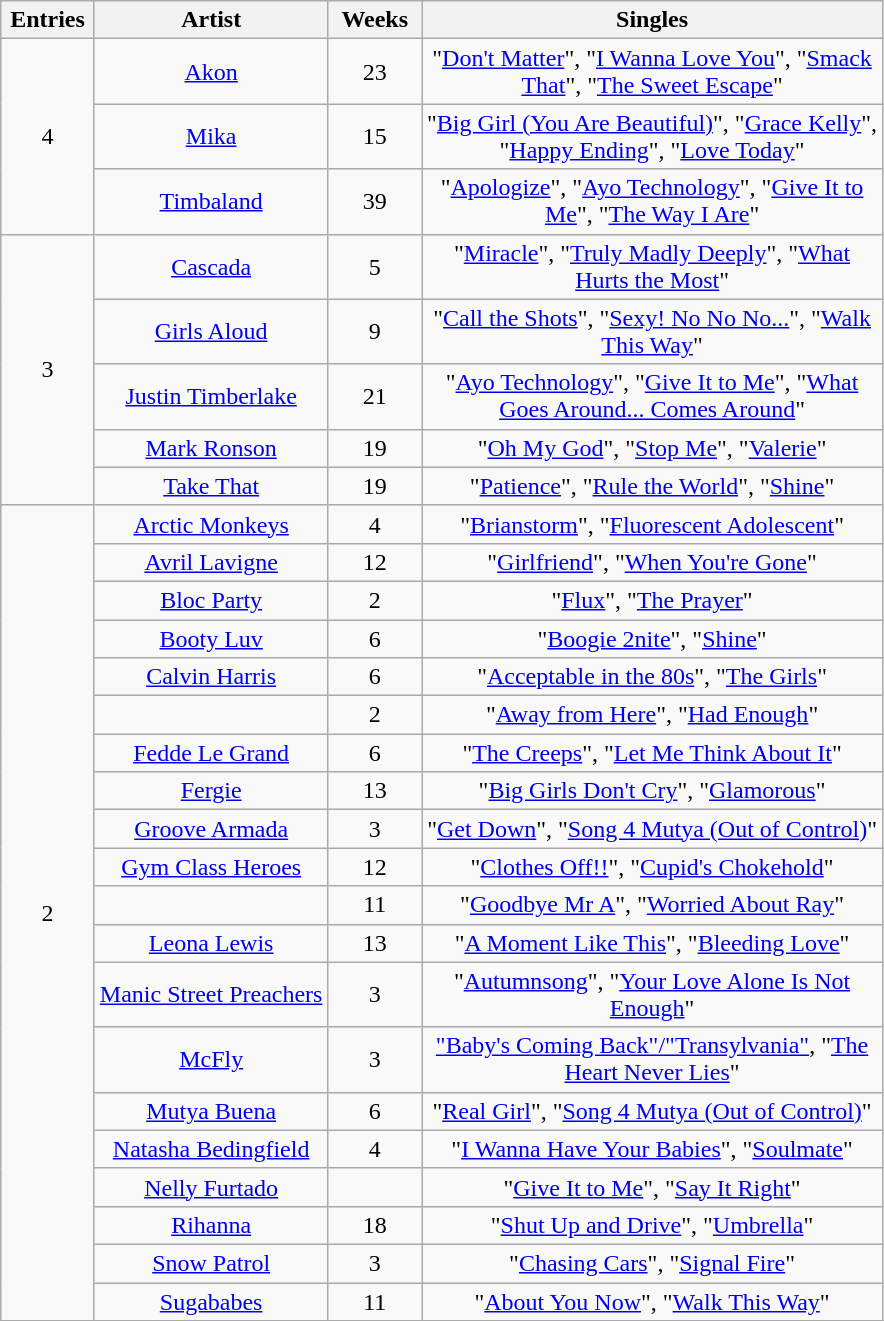<table class="wikitable sortable" style="text-align: center;">
<tr>
<th scope="col" style="width:55px;" data-sort-type="number">Entries</th>
<th scope="col" style="text-align:center;">Artist</th>
<th scope="col" style="width:55px;" data-sort-type="number">Weeks</th>
<th scope="col" style="width:300px;">Singles</th>
</tr>
<tr>
<td rowspan="3" style="text-align:center">4</td>
<td><a href='#'>Akon</a> </td>
<td>23</td>
<td>"<a href='#'>Don't Matter</a>", "<a href='#'>I Wanna Love You</a>", "<a href='#'>Smack That</a>", "<a href='#'>The Sweet Escape</a>"</td>
</tr>
<tr>
<td><a href='#'>Mika</a></td>
<td>15</td>
<td>"<a href='#'>Big Girl (You Are Beautiful)</a>", "<a href='#'>Grace Kelly</a>", "<a href='#'>Happy Ending</a>", "<a href='#'>Love Today</a>"</td>
</tr>
<tr>
<td><a href='#'>Timbaland</a> </td>
<td>39</td>
<td>"<a href='#'>Apologize</a>", "<a href='#'>Ayo Technology</a>", "<a href='#'>Give It to Me</a>", "<a href='#'>The Way I Are</a>"</td>
</tr>
<tr>
<td rowspan="5" style="text-align:center">3</td>
<td><a href='#'>Cascada</a> </td>
<td>5</td>
<td>"<a href='#'>Miracle</a>", "<a href='#'>Truly Madly Deeply</a>", "<a href='#'>What Hurts the Most</a>"</td>
</tr>
<tr>
<td><a href='#'>Girls Aloud</a></td>
<td>9</td>
<td>"<a href='#'>Call the Shots</a>", "<a href='#'>Sexy! No No No...</a>", "<a href='#'>Walk This Way</a>"</td>
</tr>
<tr>
<td><a href='#'>Justin Timberlake</a> </td>
<td>21</td>
<td>"<a href='#'>Ayo Technology</a>", "<a href='#'>Give It to Me</a>", "<a href='#'>What Goes Around... Comes Around</a>"</td>
</tr>
<tr>
<td><a href='#'>Mark Ronson</a></td>
<td>19</td>
<td>"<a href='#'>Oh My God</a>", "<a href='#'>Stop Me</a>", "<a href='#'>Valerie</a>"</td>
</tr>
<tr>
<td><a href='#'>Take That</a> </td>
<td>19</td>
<td>"<a href='#'>Patience</a>", "<a href='#'>Rule the World</a>", "<a href='#'>Shine</a>"</td>
</tr>
<tr>
<td rowspan="20" style="text-align:center">2</td>
<td><a href='#'>Arctic Monkeys</a></td>
<td>4</td>
<td>"<a href='#'>Brianstorm</a>", "<a href='#'>Fluorescent Adolescent</a>"</td>
</tr>
<tr>
<td><a href='#'>Avril Lavigne</a></td>
<td>12</td>
<td>"<a href='#'>Girlfriend</a>", "<a href='#'>When You're Gone</a>"</td>
</tr>
<tr>
<td><a href='#'>Bloc Party</a></td>
<td>2</td>
<td>"<a href='#'>Flux</a>", "<a href='#'>The Prayer</a>"</td>
</tr>
<tr>
<td><a href='#'>Booty Luv</a> </td>
<td>6</td>
<td>"<a href='#'>Boogie 2nite</a>", "<a href='#'>Shine</a>"</td>
</tr>
<tr>
<td><a href='#'>Calvin Harris</a></td>
<td>6</td>
<td>"<a href='#'>Acceptable in the 80s</a>", "<a href='#'>The Girls</a>"</td>
</tr>
<tr>
<td></td>
<td>2</td>
<td>"<a href='#'>Away from Here</a>", "<a href='#'>Had Enough</a>"</td>
</tr>
<tr>
<td><a href='#'>Fedde Le Grand</a></td>
<td>6</td>
<td>"<a href='#'>The Creeps</a>", "<a href='#'>Let Me Think About It</a>"</td>
</tr>
<tr>
<td><a href='#'>Fergie</a></td>
<td>13</td>
<td>"<a href='#'>Big Girls Don't Cry</a>", "<a href='#'>Glamorous</a>"</td>
</tr>
<tr>
<td><a href='#'>Groove Armada</a></td>
<td>3</td>
<td>"<a href='#'>Get Down</a>", "<a href='#'>Song 4 Mutya (Out of Control)</a>"</td>
</tr>
<tr>
<td><a href='#'>Gym Class Heroes</a></td>
<td>12</td>
<td>"<a href='#'>Clothes Off!!</a>", "<a href='#'>Cupid's Chokehold</a>"</td>
</tr>
<tr>
<td></td>
<td>11</td>
<td>"<a href='#'>Goodbye Mr A</a>", "<a href='#'>Worried About Ray</a>"</td>
</tr>
<tr>
<td><a href='#'>Leona Lewis</a> </td>
<td>13</td>
<td>"<a href='#'>A Moment Like This</a>", "<a href='#'>Bleeding Love</a>"</td>
</tr>
<tr>
<td><a href='#'>Manic Street Preachers</a></td>
<td>3</td>
<td>"<a href='#'>Autumnsong</a>", "<a href='#'>Your Love Alone Is Not Enough</a>"</td>
</tr>
<tr>
<td><a href='#'>McFly</a></td>
<td>3</td>
<td><a href='#'>"Baby's Coming Back"/"Transylvania"</a>, "<a href='#'>The Heart Never Lies</a>"</td>
</tr>
<tr>
<td><a href='#'>Mutya Buena</a> </td>
<td>6</td>
<td>"<a href='#'>Real Girl</a>", "<a href='#'>Song 4 Mutya (Out of Control)</a>"</td>
</tr>
<tr>
<td><a href='#'>Natasha Bedingfield</a></td>
<td>4</td>
<td>"<a href='#'>I Wanna Have Your Babies</a>", "<a href='#'>Soulmate</a>"</td>
</tr>
<tr>
<td><a href='#'>Nelly Furtado</a> </td>
<td></td>
<td>"<a href='#'>Give It to Me</a>", "<a href='#'>Say It Right</a>"</td>
</tr>
<tr>
<td><a href='#'>Rihanna</a></td>
<td>18</td>
<td>"<a href='#'>Shut Up and Drive</a>", "<a href='#'>Umbrella</a>"</td>
</tr>
<tr>
<td><a href='#'>Snow Patrol</a> </td>
<td>3</td>
<td>"<a href='#'>Chasing Cars</a>", "<a href='#'>Signal Fire</a>"</td>
</tr>
<tr>
<td><a href='#'>Sugababes</a></td>
<td>11</td>
<td>"<a href='#'>About You Now</a>", "<a href='#'>Walk This Way</a>"</td>
</tr>
<tr>
</tr>
</table>
